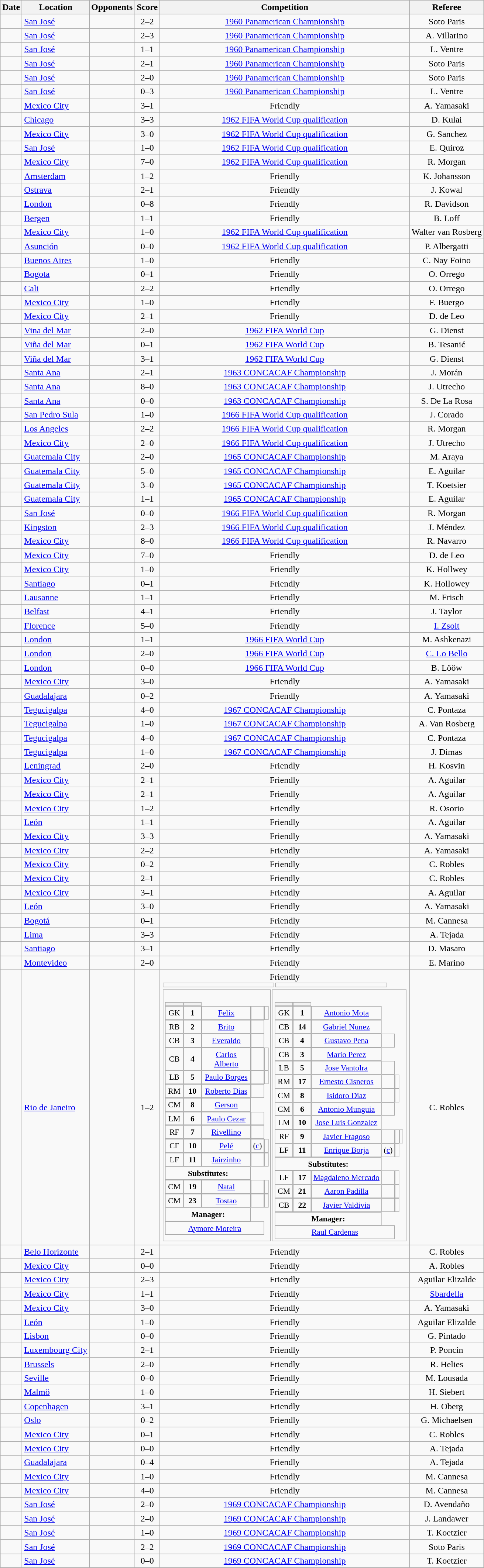<table class="wikitable sortable" style="text-align:center">
<tr>
<th>Date</th>
<th>Location</th>
<th>Opponents</th>
<th>Score</th>
<th>Competition</th>
<th>Referee</th>
</tr>
<tr>
<td></td>
<td align="left"> <a href='#'>San José</a></td>
<td></td>
<td>2–2</td>
<td><a href='#'>1960 Panamerican Championship</a></td>
<td> Soto Paris</td>
</tr>
<tr>
<td></td>
<td align="left"> <a href='#'>San José</a></td>
<td></td>
<td>2–3</td>
<td><a href='#'>1960 Panamerican Championship</a></td>
<td> A. Villarino</td>
</tr>
<tr>
<td></td>
<td align="left"> <a href='#'>San José</a></td>
<td></td>
<td>1–1</td>
<td><a href='#'>1960 Panamerican Championship</a></td>
<td> L. Ventre</td>
</tr>
<tr>
<td></td>
<td align="left"> <a href='#'>San José</a></td>
<td></td>
<td>2–1</td>
<td><a href='#'>1960 Panamerican Championship</a></td>
<td> Soto Paris</td>
</tr>
<tr>
<td></td>
<td align="left"> <a href='#'>San José</a></td>
<td></td>
<td>2–0</td>
<td><a href='#'>1960 Panamerican Championship</a></td>
<td> Soto Paris</td>
</tr>
<tr>
<td></td>
<td align="left"> <a href='#'>San José</a></td>
<td></td>
<td>0–3</td>
<td><a href='#'>1960 Panamerican Championship</a></td>
<td> L. Ventre</td>
</tr>
<tr>
<td></td>
<td align="left"> <a href='#'>Mexico City</a></td>
<td></td>
<td>3–1</td>
<td>Friendly</td>
<td> A. Yamasaki</td>
</tr>
<tr>
<td></td>
<td align="left"> <a href='#'>Chicago</a></td>
<td></td>
<td>3–3</td>
<td><a href='#'>1962 FIFA World Cup qualification</a></td>
<td> D. Kulai</td>
</tr>
<tr>
<td></td>
<td align="left"> <a href='#'>Mexico City</a></td>
<td></td>
<td>3–0</td>
<td><a href='#'>1962 FIFA World Cup qualification</a></td>
<td> G. Sanchez</td>
</tr>
<tr>
<td></td>
<td align="left"> <a href='#'>San José</a></td>
<td></td>
<td>1–0</td>
<td><a href='#'>1962 FIFA World Cup qualification</a></td>
<td> E. Quiroz</td>
</tr>
<tr>
<td></td>
<td align="left"> <a href='#'>Mexico City</a></td>
<td></td>
<td>7–0</td>
<td><a href='#'>1962 FIFA World Cup qualification</a></td>
<td> R. Morgan</td>
</tr>
<tr>
<td></td>
<td align="left"> <a href='#'>Amsterdam</a></td>
<td></td>
<td>1–2</td>
<td>Friendly</td>
<td> K. Johansson</td>
</tr>
<tr>
<td></td>
<td align="left"> <a href='#'>Ostrava</a></td>
<td></td>
<td>2–1</td>
<td>Friendly</td>
<td> J. Kowal</td>
</tr>
<tr>
<td></td>
<td align="left"> <a href='#'>London</a></td>
<td></td>
<td>0–8</td>
<td>Friendly</td>
<td> R. Davidson</td>
</tr>
<tr>
<td></td>
<td align="left"> <a href='#'>Bergen</a></td>
<td></td>
<td>1–1</td>
<td>Friendly</td>
<td> B. Loff</td>
</tr>
<tr>
<td></td>
<td align="left"> <a href='#'>Mexico City</a></td>
<td></td>
<td>1–0</td>
<td><a href='#'>1962 FIFA World Cup qualification</a></td>
<td> Walter van Rosberg</td>
</tr>
<tr>
<td></td>
<td align="left"> <a href='#'>Asunción</a></td>
<td></td>
<td>0–0</td>
<td><a href='#'>1962 FIFA World Cup qualification</a></td>
<td> P. Albergatti</td>
</tr>
<tr>
<td></td>
<td align="left"> <a href='#'>Buenos Aires</a></td>
<td></td>
<td>1–0</td>
<td>Friendly</td>
<td> C. Nay Foino</td>
</tr>
<tr>
<td></td>
<td align="left"> <a href='#'>Bogota</a></td>
<td></td>
<td>0–1</td>
<td>Friendly</td>
<td> O. Orrego</td>
</tr>
<tr>
<td></td>
<td align="left"> <a href='#'>Cali</a></td>
<td></td>
<td>2–2</td>
<td>Friendly</td>
<td> O. Orrego</td>
</tr>
<tr>
<td></td>
<td align="left"> <a href='#'>Mexico City</a></td>
<td></td>
<td>1–0</td>
<td>Friendly</td>
<td> F. Buergo</td>
</tr>
<tr>
<td></td>
<td align="left"> <a href='#'>Mexico City</a></td>
<td></td>
<td>2–1</td>
<td>Friendly</td>
<td> D. de Leo</td>
</tr>
<tr>
<td></td>
<td align="left"> <a href='#'>Vina del Mar</a></td>
<td></td>
<td>2–0</td>
<td><a href='#'>1962 FIFA World Cup</a></td>
<td> G. Dienst</td>
</tr>
<tr>
<td></td>
<td align="left"> <a href='#'>Viña del Mar</a></td>
<td></td>
<td>0–1</td>
<td><a href='#'>1962 FIFA World Cup</a></td>
<td> B. Tesanić</td>
</tr>
<tr>
<td></td>
<td align="left"> <a href='#'>Viña del Mar</a></td>
<td></td>
<td>3–1</td>
<td><a href='#'>1962 FIFA World Cup</a></td>
<td> G. Dienst</td>
</tr>
<tr>
<td></td>
<td align="left"> <a href='#'>Santa Ana</a></td>
<td></td>
<td>2–1</td>
<td><a href='#'>1963 CONCACAF Championship</a></td>
<td> J. Morán</td>
</tr>
<tr>
<td></td>
<td align="left"> <a href='#'>Santa Ana</a></td>
<td></td>
<td>8–0</td>
<td><a href='#'>1963 CONCACAF Championship</a></td>
<td> J. Utrecho</td>
</tr>
<tr>
<td></td>
<td align="left"> <a href='#'>Santa Ana</a></td>
<td></td>
<td>0–0</td>
<td><a href='#'>1963 CONCACAF Championship</a></td>
<td> S. De La Rosa</td>
</tr>
<tr>
<td></td>
<td align="left"> <a href='#'>San Pedro Sula</a></td>
<td></td>
<td>1–0</td>
<td><a href='#'>1966 FIFA World Cup qualification</a></td>
<td> J. Corado</td>
</tr>
<tr>
<td></td>
<td align="left"> <a href='#'>Los Angeles</a></td>
<td></td>
<td>2–2</td>
<td><a href='#'>1966 FIFA World Cup qualification</a></td>
<td> R. Morgan</td>
</tr>
<tr>
<td></td>
<td align="left"> <a href='#'>Mexico City</a></td>
<td></td>
<td>2–0</td>
<td><a href='#'>1966 FIFA World Cup qualification</a></td>
<td> J. Utrecho</td>
</tr>
<tr>
<td></td>
<td align="left"> <a href='#'>Guatemala City</a></td>
<td></td>
<td>2–0</td>
<td><a href='#'>1965 CONCACAF Championship</a></td>
<td> M. Araya</td>
</tr>
<tr>
<td></td>
<td align="left"> <a href='#'>Guatemala City</a></td>
<td></td>
<td>5–0</td>
<td><a href='#'>1965 CONCACAF Championship</a></td>
<td> E. Aguilar</td>
</tr>
<tr>
<td></td>
<td align="left"> <a href='#'>Guatemala City</a></td>
<td></td>
<td>3–0</td>
<td><a href='#'>1965 CONCACAF Championship</a></td>
<td> T. Koetsier</td>
</tr>
<tr>
<td></td>
<td align="left"> <a href='#'>Guatemala City</a></td>
<td></td>
<td>1–1</td>
<td><a href='#'>1965 CONCACAF Championship</a></td>
<td> E. Aguilar</td>
</tr>
<tr>
<td></td>
<td align="left"> <a href='#'>San José</a></td>
<td></td>
<td>0–0</td>
<td><a href='#'>1966 FIFA World Cup qualification</a></td>
<td> R. Morgan</td>
</tr>
<tr>
<td></td>
<td align="left"> <a href='#'>Kingston</a></td>
<td></td>
<td>2–3</td>
<td><a href='#'>1966 FIFA World Cup qualification</a></td>
<td> J. Méndez</td>
</tr>
<tr>
<td></td>
<td align="left"> <a href='#'>Mexico City</a></td>
<td></td>
<td>8–0</td>
<td><a href='#'>1966 FIFA World Cup qualification</a></td>
<td> R. Navarro</td>
</tr>
<tr>
<td></td>
<td align="left"> <a href='#'>Mexico City</a></td>
<td></td>
<td>7–0</td>
<td>Friendly</td>
<td> D. de Leo</td>
</tr>
<tr>
<td></td>
<td align="left"> <a href='#'>Mexico City</a></td>
<td></td>
<td>1–0</td>
<td>Friendly</td>
<td> K. Hollwey</td>
</tr>
<tr>
<td></td>
<td align="left"> <a href='#'>Santiago</a></td>
<td></td>
<td>0–1</td>
<td>Friendly</td>
<td> K. Hollowey</td>
</tr>
<tr>
<td></td>
<td align="left"> <a href='#'>Lausanne</a></td>
<td></td>
<td>1–1</td>
<td>Friendly</td>
<td> M. Frisch</td>
</tr>
<tr>
<td></td>
<td align="left"> <a href='#'>Belfast</a></td>
<td></td>
<td>4–1</td>
<td>Friendly</td>
<td> J. Taylor</td>
</tr>
<tr>
<td></td>
<td align="left"> <a href='#'>Florence</a></td>
<td></td>
<td>5–0</td>
<td>Friendly</td>
<td> <a href='#'>I. Zsolt</a></td>
</tr>
<tr>
<td></td>
<td align="left"> <a href='#'>London</a></td>
<td></td>
<td>1–1</td>
<td><a href='#'>1966 FIFA World Cup</a></td>
<td> M. Ashkenazi</td>
</tr>
<tr>
<td></td>
<td align="left"> <a href='#'>London</a></td>
<td></td>
<td>2–0</td>
<td><a href='#'>1966 FIFA World Cup</a></td>
<td> <a href='#'>C. Lo Bello</a></td>
</tr>
<tr>
<td></td>
<td align="left"> <a href='#'>London</a></td>
<td></td>
<td>0–0</td>
<td><a href='#'>1966 FIFA World Cup</a></td>
<td> B. Lööw</td>
</tr>
<tr>
<td></td>
<td align="left"> <a href='#'>Mexico City</a></td>
<td></td>
<td>3–0</td>
<td>Friendly</td>
<td> A. Yamasaki</td>
</tr>
<tr>
<td></td>
<td align="left"> <a href='#'>Guadalajara</a></td>
<td></td>
<td>0–2</td>
<td>Friendly</td>
<td> A. Yamasaki</td>
</tr>
<tr>
<td></td>
<td align="left"> <a href='#'>Tegucigalpa</a></td>
<td></td>
<td>4–0</td>
<td><a href='#'>1967 CONCACAF Championship</a></td>
<td> C. Pontaza</td>
</tr>
<tr>
<td></td>
<td align="left"> <a href='#'>Tegucigalpa</a></td>
<td></td>
<td>1–0</td>
<td><a href='#'>1967 CONCACAF Championship</a></td>
<td> A. Van Rosberg</td>
</tr>
<tr>
<td></td>
<td align="left"> <a href='#'>Tegucigalpa</a></td>
<td></td>
<td>4–0</td>
<td><a href='#'>1967 CONCACAF Championship</a></td>
<td> C. Pontaza</td>
</tr>
<tr>
<td></td>
<td align="left"> <a href='#'>Tegucigalpa</a></td>
<td></td>
<td>1–0</td>
<td><a href='#'>1967 CONCACAF Championship</a></td>
<td> J. Dimas</td>
</tr>
<tr>
<td></td>
<td align="left"> <a href='#'>Leningrad</a></td>
<td></td>
<td>2–0</td>
<td>Friendly</td>
<td> H. Kosvin</td>
</tr>
<tr>
<td></td>
<td align="left"> <a href='#'>Mexico City</a></td>
<td></td>
<td>2–1</td>
<td>Friendly</td>
<td> A. Aguilar</td>
</tr>
<tr>
<td></td>
<td align="left"> <a href='#'>Mexico City</a></td>
<td></td>
<td>2–1</td>
<td>Friendly</td>
<td> A. Aguilar</td>
</tr>
<tr>
<td></td>
<td align="left"> <a href='#'>Mexico City</a></td>
<td></td>
<td>1–2</td>
<td>Friendly</td>
<td> R. Osorio</td>
</tr>
<tr>
<td></td>
<td align="left"> <a href='#'>León</a></td>
<td></td>
<td>1–1</td>
<td>Friendly</td>
<td> A. Aguilar</td>
</tr>
<tr>
<td></td>
<td align="left"> <a href='#'>Mexico City</a></td>
<td></td>
<td>3–3</td>
<td>Friendly</td>
<td> A. Yamasaki</td>
</tr>
<tr>
<td></td>
<td align="left"> <a href='#'>Mexico City</a></td>
<td></td>
<td>2–2</td>
<td>Friendly</td>
<td> A. Yamasaki</td>
</tr>
<tr>
<td></td>
<td align="left"> <a href='#'>Mexico City</a></td>
<td></td>
<td>0–2</td>
<td>Friendly</td>
<td> C. Robles</td>
</tr>
<tr>
<td></td>
<td align="left"> <a href='#'>Mexico City</a></td>
<td></td>
<td>2–1</td>
<td>Friendly</td>
<td> C. Robles</td>
</tr>
<tr>
<td></td>
<td align="left"> <a href='#'>Mexico City</a></td>
<td></td>
<td>3–1</td>
<td>Friendly</td>
<td> A. Aguilar</td>
</tr>
<tr>
<td></td>
<td align="left"> <a href='#'>León</a></td>
<td></td>
<td>3–0</td>
<td>Friendly</td>
<td> A. Yamasaki</td>
</tr>
<tr>
<td></td>
<td align="left"> <a href='#'>Bogotá</a></td>
<td></td>
<td>0–1</td>
<td>Friendly</td>
<td> M. Cannesa</td>
</tr>
<tr>
<td></td>
<td align="left"> <a href='#'>Lima</a></td>
<td></td>
<td>3–3</td>
<td>Friendly</td>
<td> A. Tejada</td>
</tr>
<tr>
<td></td>
<td align="left"> <a href='#'>Santiago</a></td>
<td></td>
<td>3–1</td>
<td>Friendly</td>
<td> D. Masaro</td>
</tr>
<tr>
<td></td>
<td align="left"> <a href='#'>Montevideo</a></td>
<td></td>
<td>2–0</td>
<td>Friendly</td>
<td> E. Marino</td>
</tr>
<tr>
<td></td>
<td align="left"> <a href='#'>Rio de Janeiro</a></td>
<td></td>
<td>1–2</td>
<td>Friendly<br>
<table width=92%>
<tr>
<td></td>
<td></td>
</tr>
</table>
<table width="100%">
<tr>
<td valign="top" width="40%"><br><table style="font-size:90%" cellspacing="0" cellpadding="0" align=center>
<tr>
<th width=25></th>
<th width=25></th>
</tr>
<tr>
<td>GK</td>
<td><strong>1</strong></td>
<td><a href='#'>Felix</a></td>
<td></td>
<td></td>
</tr>
<tr>
<td>RB</td>
<td><strong>2</strong></td>
<td><a href='#'>Brito</a></td>
<td></td>
</tr>
<tr>
<td>CB</td>
<td><strong>3</strong></td>
<td><a href='#'>Everaldo</a></td>
<td></td>
</tr>
<tr>
<td>CB</td>
<td><strong>4</strong></td>
<td><a href='#'>Carlos Alberto</a></td>
<td></td>
<td></td>
</tr>
<tr>
<td>LB</td>
<td><strong>5</strong></td>
<td><a href='#'>Paulo Borges</a></td>
<td></td>
<td></td>
</tr>
<tr>
<td>RM</td>
<td><strong>10</strong></td>
<td><a href='#'>Roberto Dias</a></td>
<td></td>
</tr>
<tr>
<td>CM</td>
<td><strong>8</strong></td>
<td><a href='#'>Gerson</a></td>
</tr>
<tr>
<td>LM</td>
<td><strong>6</strong></td>
<td><a href='#'>Paulo Cezar</a></td>
<td></td>
</tr>
<tr>
<td>RF</td>
<td><strong>7</strong></td>
<td><a href='#'>Rivellino</a></td>
<td></td>
</tr>
<tr>
<td>CF</td>
<td><strong>10</strong></td>
<td><a href='#'>Pelé</a></td>
<td>(<a href='#'>c</a>)</td>
<td></td>
</tr>
<tr>
<td>LF</td>
<td><strong>11</strong></td>
<td><a href='#'>Jairzinho</a></td>
<td></td>
<td></td>
</tr>
<tr>
</tr>
<tr>
<td colspan=3><strong>Substitutes:</strong></td>
</tr>
<tr>
<td>CM</td>
<td><strong>19</strong></td>
<td><a href='#'>Natal</a></td>
<td></td>
<td></td>
</tr>
<tr>
<td>CM</td>
<td><strong>23</strong></td>
<td><a href='#'>Tostao</a></td>
<td></td>
<td></td>
</tr>
<tr>
<td colspan=3><strong>Manager:</strong></td>
</tr>
<tr>
<td colspan=4><a href='#'>Aymore Moreira</a></td>
</tr>
</table>
</td>
<td valign="top" width="50%"><br><table style="font-size:90%; margin:auto" cellspacing="0" cellpadding="0">
<tr>
<th width=25></th>
<th width=25></th>
</tr>
<tr>
<td>GK</td>
<td><strong>1</strong></td>
<td><a href='#'>Antonio Mota</a></td>
</tr>
<tr>
<td>CB</td>
<td><strong>14</strong></td>
<td><a href='#'>Gabriel Nunez</a></td>
</tr>
<tr>
<td>CB</td>
<td><strong>4</strong></td>
<td><a href='#'>Gustavo Pena</a></td>
<td></td>
</tr>
<tr>
<td>CB</td>
<td><strong>3</strong></td>
<td><a href='#'>Mario Perez</a></td>
</tr>
<tr>
<td>LB</td>
<td><strong>5</strong></td>
<td><a href='#'>Jose Vantolra</a></td>
<td></td>
</tr>
<tr>
<td>RM</td>
<td><strong>17</strong></td>
<td><a href='#'>Ernesto Cisneros</a></td>
<td></td>
<td></td>
</tr>
<tr>
<td>CM</td>
<td><strong>8</strong></td>
<td><a href='#'>Isidoro Diaz</a></td>
<td></td>
<td></td>
</tr>
<tr>
<td>CM</td>
<td><strong>6</strong></td>
<td><a href='#'>Antonio Munguia</a></td>
<td></td>
</tr>
<tr>
<td>LM</td>
<td><strong>10</strong></td>
<td><a href='#'>Jose Luis Gonzalez</a></td>
</tr>
<tr>
<td>RF</td>
<td><strong>9</strong></td>
<td><a href='#'>Javier Fragoso</a></td>
<td></td>
<td></td>
<td></td>
</tr>
<tr>
<td>LF</td>
<td><strong>11</strong></td>
<td><a href='#'>Enrique Borja</a></td>
<td>(<a href='#'>c</a>)</td>
<td></td>
</tr>
<tr>
</tr>
<tr>
<td colspan=3><strong>Substitutes:</strong></td>
</tr>
<tr>
<td>LF</td>
<td><strong>17</strong></td>
<td><a href='#'>Magdaleno Mercado</a></td>
<td></td>
<td></td>
</tr>
<tr>
<td>CM</td>
<td><strong>21</strong></td>
<td><a href='#'>Aaron Padilla</a></td>
<td></td>
<td></td>
</tr>
<tr>
<td>CB</td>
<td><strong>22</strong></td>
<td><a href='#'>Javier Valdivia</a></td>
<td></td>
<td></td>
</tr>
<tr>
</tr>
<tr>
<td colspan=3><strong>Manager:</strong></td>
</tr>
<tr>
<td colspan=4><a href='#'>Raul Cardenas</a></td>
</tr>
</table>
</td>
</tr>
</table>

</td>
<td> C. Robles</td>
</tr>
<tr>
<td></td>
<td align="left"> <a href='#'>Belo Horizonte</a></td>
<td></td>
<td>2–1</td>
<td>Friendly</td>
<td> C. Robles</td>
</tr>
<tr>
<td></td>
<td align="left"> <a href='#'>Mexico City</a></td>
<td></td>
<td>0–0</td>
<td>Friendly</td>
<td> A. Robles</td>
</tr>
<tr>
<td></td>
<td align="left"> <a href='#'>Mexico City</a></td>
<td></td>
<td>2–3</td>
<td>Friendly</td>
<td> Aguilar Elizalde</td>
</tr>
<tr>
<td></td>
<td align="left"> <a href='#'>Mexico City</a></td>
<td></td>
<td>1–1</td>
<td>Friendly</td>
<td> <a href='#'>Sbardella</a></td>
</tr>
<tr>
<td></td>
<td align="left"> <a href='#'>Mexico City</a></td>
<td></td>
<td>3–0</td>
<td>Friendly</td>
<td> A. Yamasaki</td>
</tr>
<tr>
<td></td>
<td align="left"> <a href='#'>León</a></td>
<td></td>
<td>1–0</td>
<td>Friendly</td>
<td> Aguilar Elizalde</td>
</tr>
<tr>
<td></td>
<td align="left"> <a href='#'>Lisbon</a></td>
<td></td>
<td>0–0</td>
<td>Friendly</td>
<td> G. Pintado</td>
</tr>
<tr>
<td></td>
<td align="left"> <a href='#'>Luxembourg City</a></td>
<td></td>
<td>2–1</td>
<td>Friendly</td>
<td> P. Poncin</td>
</tr>
<tr>
<td></td>
<td align="left"> <a href='#'>Brussels</a></td>
<td></td>
<td>2–0</td>
<td>Friendly</td>
<td> R. Helies</td>
</tr>
<tr>
<td></td>
<td align="left"> <a href='#'>Seville</a></td>
<td></td>
<td>0–0</td>
<td>Friendly</td>
<td> M. Lousada</td>
</tr>
<tr>
<td></td>
<td align="left"> <a href='#'>Malmö</a></td>
<td></td>
<td>1–0</td>
<td>Friendly</td>
<td> H. Siebert</td>
</tr>
<tr>
<td></td>
<td align="left"> <a href='#'>Copenhagen</a></td>
<td></td>
<td>3–1</td>
<td>Friendly</td>
<td> H. Oberg</td>
</tr>
<tr>
<td></td>
<td align="left"> <a href='#'>Oslo</a></td>
<td></td>
<td>0–2</td>
<td>Friendly</td>
<td> G. Michaelsen</td>
</tr>
<tr>
<td></td>
<td align="left"> <a href='#'>Mexico City</a></td>
<td></td>
<td>0–1</td>
<td>Friendly</td>
<td> C. Robles</td>
</tr>
<tr>
<td></td>
<td align="left"> <a href='#'>Mexico City</a></td>
<td></td>
<td>0–0</td>
<td>Friendly</td>
<td> A. Tejada</td>
</tr>
<tr>
<td></td>
<td align="left"> <a href='#'>Guadalajara</a></td>
<td></td>
<td>0–4</td>
<td>Friendly</td>
<td> A. Tejada</td>
</tr>
<tr>
<td></td>
<td align="left"> <a href='#'>Mexico City</a></td>
<td></td>
<td>1–0</td>
<td>Friendly</td>
<td> M. Cannesa</td>
</tr>
<tr>
<td></td>
<td align="left"> <a href='#'>Mexico City</a></td>
<td></td>
<td>4–0</td>
<td>Friendly</td>
<td> M. Cannesa</td>
</tr>
<tr>
<td></td>
<td align="left"> <a href='#'>San José</a></td>
<td></td>
<td>2–0</td>
<td><a href='#'>1969 CONCACAF Championship</a></td>
<td> D. Avendaño</td>
</tr>
<tr>
<td></td>
<td align="left"> <a href='#'>San José</a></td>
<td></td>
<td>2–0</td>
<td><a href='#'>1969 CONCACAF Championship</a></td>
<td> J. Landawer</td>
</tr>
<tr>
<td></td>
<td align="left"> <a href='#'>San José</a></td>
<td></td>
<td>1–0</td>
<td><a href='#'>1969 CONCACAF Championship</a></td>
<td> T. Koetzier</td>
</tr>
<tr>
<td></td>
<td align="left"> <a href='#'>San José</a></td>
<td></td>
<td>2–2</td>
<td><a href='#'>1969 CONCACAF Championship</a></td>
<td> Soto Paris</td>
</tr>
<tr>
<td></td>
<td align="left"> <a href='#'>San José</a></td>
<td></td>
<td>0–0</td>
<td><a href='#'>1969 CONCACAF Championship</a></td>
<td> T. Koetzier</td>
</tr>
<tr>
</tr>
</table>
